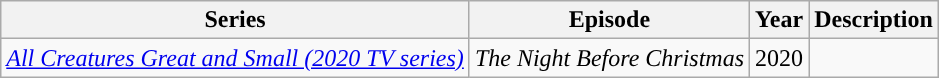<table class='wikitable sortable"'>
<tr>
<th>Series</th>
<th>Episode</th>
<th>Year</th>
<th>Description</th>
</tr>
<tr>
<td><em><a href='#'>All Creatures Great and Small (2020 TV series)</a></em></td>
<td><em>The Night Before Christmas</em></td>
<td>2020</td>
<td></td>
</tr>
</table>
